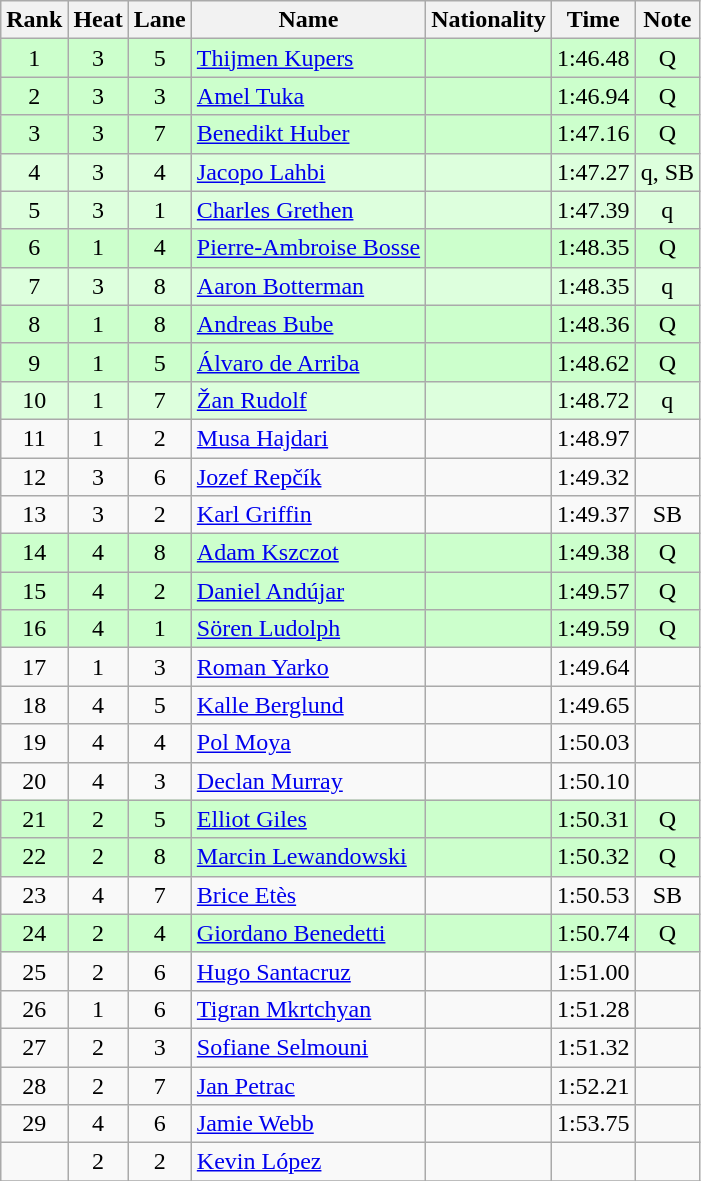<table class="wikitable sortable" style="text-align:center">
<tr>
<th>Rank</th>
<th>Heat</th>
<th>Lane</th>
<th>Name</th>
<th>Nationality</th>
<th>Time</th>
<th>Note</th>
</tr>
<tr bgcolor=ccffcc>
<td>1</td>
<td>3</td>
<td>5</td>
<td align=left><a href='#'>Thijmen Kupers</a></td>
<td align=left></td>
<td>1:46.48</td>
<td>Q</td>
</tr>
<tr bgcolor=ccffcc>
<td>2</td>
<td>3</td>
<td>3</td>
<td align=left><a href='#'>Amel Tuka</a></td>
<td align=left></td>
<td>1:46.94</td>
<td>Q</td>
</tr>
<tr bgcolor=ccffcc>
<td>3</td>
<td>3</td>
<td>7</td>
<td align=left><a href='#'>Benedikt Huber</a></td>
<td align=left></td>
<td>1:47.16</td>
<td>Q</td>
</tr>
<tr bgcolor=ddffdd>
<td>4</td>
<td>3</td>
<td>4</td>
<td align=left><a href='#'>Jacopo Lahbi</a></td>
<td align=left></td>
<td>1:47.27</td>
<td>q, SB</td>
</tr>
<tr bgcolor=ddffdd>
<td>5</td>
<td>3</td>
<td>1</td>
<td align=left><a href='#'>Charles Grethen</a></td>
<td align=left></td>
<td>1:47.39</td>
<td>q</td>
</tr>
<tr bgcolor=ccffcc>
<td>6</td>
<td>1</td>
<td>4</td>
<td align=left><a href='#'>Pierre-Ambroise Bosse</a></td>
<td align=left></td>
<td>1:48.35</td>
<td>Q</td>
</tr>
<tr bgcolor=ddffdd>
<td>7</td>
<td>3</td>
<td>8</td>
<td align=left><a href='#'>Aaron Botterman</a></td>
<td align=left></td>
<td>1:48.35</td>
<td>q</td>
</tr>
<tr bgcolor=ccffcc>
<td>8</td>
<td>1</td>
<td>8</td>
<td align=left><a href='#'>Andreas Bube</a></td>
<td align=left></td>
<td>1:48.36</td>
<td>Q</td>
</tr>
<tr bgcolor=ccffcc>
<td>9</td>
<td>1</td>
<td>5</td>
<td align=left><a href='#'>Álvaro de Arriba</a></td>
<td align=left></td>
<td>1:48.62</td>
<td>Q</td>
</tr>
<tr bgcolor=ddffdd>
<td>10</td>
<td>1</td>
<td>7</td>
<td align=left><a href='#'>Žan Rudolf</a></td>
<td align=left></td>
<td>1:48.72</td>
<td>q</td>
</tr>
<tr>
<td>11</td>
<td>1</td>
<td>2</td>
<td align=left><a href='#'>Musa Hajdari</a></td>
<td align=left></td>
<td>1:48.97</td>
<td></td>
</tr>
<tr>
<td>12</td>
<td>3</td>
<td>6</td>
<td align=left><a href='#'>Jozef Repčík</a></td>
<td align=left></td>
<td>1:49.32</td>
<td></td>
</tr>
<tr>
<td>13</td>
<td>3</td>
<td>2</td>
<td align=left><a href='#'>Karl Griffin</a></td>
<td align=left></td>
<td>1:49.37</td>
<td>SB</td>
</tr>
<tr bgcolor=ccffcc>
<td>14</td>
<td>4</td>
<td>8</td>
<td align=left><a href='#'>Adam Kszczot</a></td>
<td align=left></td>
<td>1:49.38</td>
<td>Q</td>
</tr>
<tr bgcolor=ccffcc>
<td>15</td>
<td>4</td>
<td>2</td>
<td align=left><a href='#'>Daniel Andújar</a></td>
<td align=left></td>
<td>1:49.57</td>
<td>Q</td>
</tr>
<tr bgcolor=ccffcc>
<td>16</td>
<td>4</td>
<td>1</td>
<td align=left><a href='#'>Sören Ludolph</a></td>
<td align=left></td>
<td>1:49.59</td>
<td>Q</td>
</tr>
<tr>
<td>17</td>
<td>1</td>
<td>3</td>
<td align=left><a href='#'>Roman Yarko</a></td>
<td align=left></td>
<td>1:49.64</td>
<td></td>
</tr>
<tr>
<td>18</td>
<td>4</td>
<td>5</td>
<td align=left><a href='#'>Kalle Berglund</a></td>
<td align=left></td>
<td>1:49.65</td>
<td></td>
</tr>
<tr>
<td>19</td>
<td>4</td>
<td>4</td>
<td align=left><a href='#'>Pol Moya</a></td>
<td align=left></td>
<td>1:50.03</td>
<td></td>
</tr>
<tr>
<td>20</td>
<td>4</td>
<td>3</td>
<td align=left><a href='#'>Declan Murray</a></td>
<td align=left></td>
<td>1:50.10</td>
<td></td>
</tr>
<tr bgcolor=ccffcc>
<td>21</td>
<td>2</td>
<td>5</td>
<td align=left><a href='#'>Elliot Giles</a></td>
<td align=left></td>
<td>1:50.31</td>
<td>Q</td>
</tr>
<tr bgcolor=ccffcc>
<td>22</td>
<td>2</td>
<td>8</td>
<td align=left><a href='#'>Marcin Lewandowski</a></td>
<td align=left></td>
<td>1:50.32</td>
<td>Q</td>
</tr>
<tr>
<td>23</td>
<td>4</td>
<td>7</td>
<td align=left><a href='#'>Brice Etès</a></td>
<td align=left></td>
<td>1:50.53</td>
<td>SB</td>
</tr>
<tr bgcolor=ccffcc>
<td>24</td>
<td>2</td>
<td>4</td>
<td align=left><a href='#'>Giordano Benedetti</a></td>
<td align=left></td>
<td>1:50.74</td>
<td>Q</td>
</tr>
<tr>
<td>25</td>
<td>2</td>
<td>6</td>
<td align=left><a href='#'>Hugo Santacruz</a></td>
<td align=left></td>
<td>1:51.00</td>
<td></td>
</tr>
<tr>
<td>26</td>
<td>1</td>
<td>6</td>
<td align=left><a href='#'>Tigran Mkrtchyan</a></td>
<td align=left></td>
<td>1:51.28</td>
<td></td>
</tr>
<tr>
<td>27</td>
<td>2</td>
<td>3</td>
<td align=left><a href='#'>Sofiane Selmouni</a></td>
<td align=left></td>
<td>1:51.32</td>
<td></td>
</tr>
<tr>
<td>28</td>
<td>2</td>
<td>7</td>
<td align=left><a href='#'>Jan Petrac</a></td>
<td align=left></td>
<td>1:52.21</td>
<td></td>
</tr>
<tr>
<td>29</td>
<td>4</td>
<td>6</td>
<td align=left><a href='#'>Jamie Webb</a></td>
<td align=left></td>
<td>1:53.75</td>
<td></td>
</tr>
<tr>
<td></td>
<td>2</td>
<td>2</td>
<td align=left><a href='#'>Kevin López</a></td>
<td align=left></td>
<td></td>
<td></td>
</tr>
<tr>
</tr>
</table>
